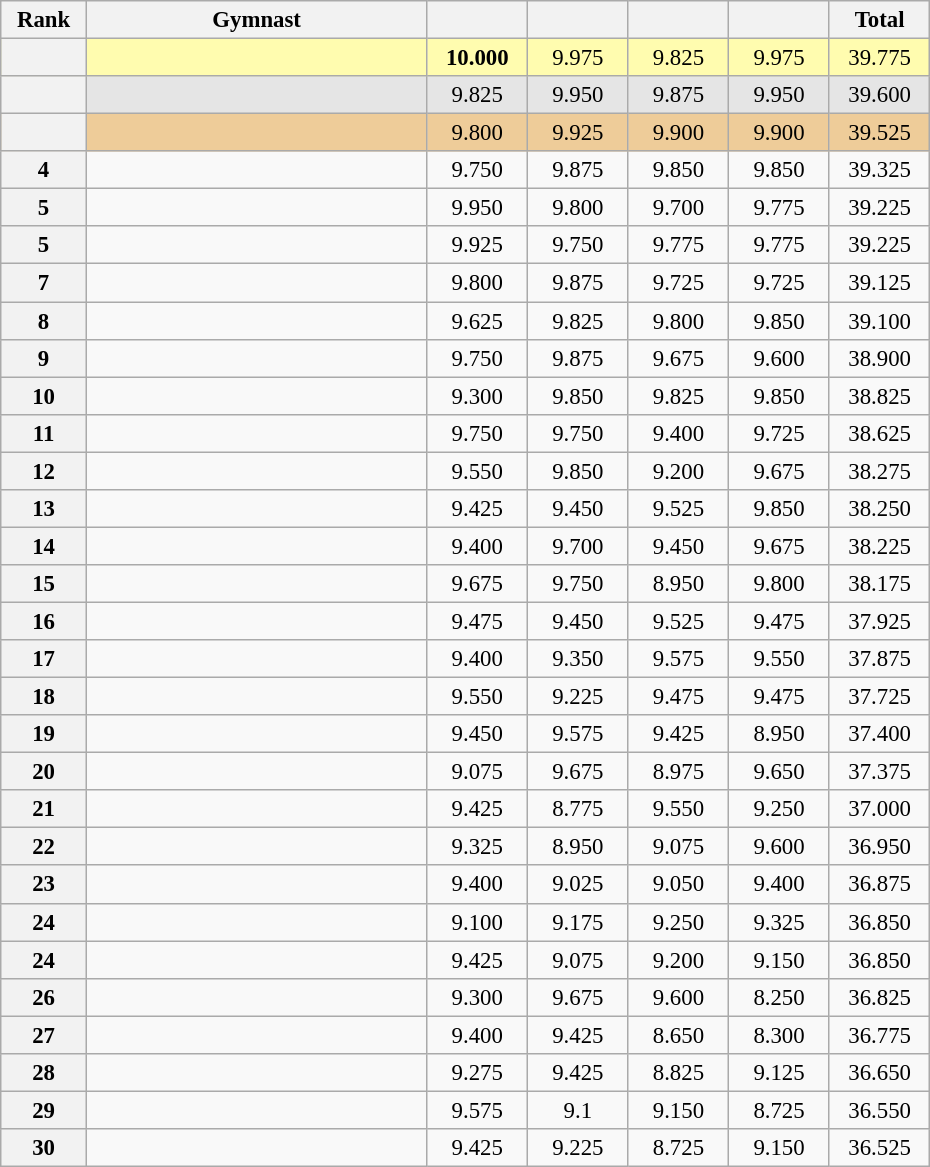<table class="wikitable sortable" style="text-align:center; font-size:95%">
<tr>
<th scope="col" style="width:50px;">Rank</th>
<th scope="col" style="width:220px;">Gymnast</th>
<th scope="col" style="width:60px;"></th>
<th scope="col" style="width:60px;"></th>
<th scope="col" style="width:60px;"></th>
<th scope="col" style="width:60px;"></th>
<th scope="col" style="width:60px;">Total</th>
</tr>
<tr style="background:#fffcaf;">
<th scope=row style="text-align:center"></th>
<td align=left></td>
<td><strong>10.000</strong></td>
<td>9.975</td>
<td>9.825</td>
<td>9.975</td>
<td>39.775</td>
</tr>
<tr style="background:#e5e5e5;">
<th scope=row style="text-align:center"></th>
<td align=left></td>
<td>9.825</td>
<td>9.950</td>
<td>9.875</td>
<td>9.950</td>
<td>39.600</td>
</tr>
<tr style="background:#ec9;">
<th scope=row style="text-align:center"></th>
<td align=left></td>
<td>9.800</td>
<td>9.925</td>
<td>9.900</td>
<td>9.900</td>
<td>39.525</td>
</tr>
<tr>
<th scope=row style="text-align:center">4</th>
<td align=left></td>
<td>9.750</td>
<td>9.875</td>
<td>9.850</td>
<td>9.850</td>
<td>39.325</td>
</tr>
<tr>
<th scope=row style="text-align:center">5</th>
<td align=left></td>
<td>9.950</td>
<td>9.800</td>
<td>9.700</td>
<td>9.775</td>
<td>39.225</td>
</tr>
<tr>
<th scope=row style="text-align:center">5</th>
<td align=left></td>
<td>9.925</td>
<td>9.750</td>
<td>9.775</td>
<td>9.775</td>
<td>39.225</td>
</tr>
<tr>
<th scope=row style="text-align:center">7</th>
<td align=left></td>
<td>9.800</td>
<td>9.875</td>
<td>9.725</td>
<td>9.725</td>
<td>39.125</td>
</tr>
<tr>
<th scope=row style="text-align:center">8</th>
<td align=left></td>
<td>9.625</td>
<td>9.825</td>
<td>9.800</td>
<td>9.850</td>
<td>39.100</td>
</tr>
<tr>
<th scope=row style="text-align:center">9</th>
<td align=left></td>
<td>9.750</td>
<td>9.875</td>
<td>9.675</td>
<td>9.600</td>
<td>38.900</td>
</tr>
<tr>
<th scope=row style="text-align:center">10</th>
<td align=left></td>
<td>9.300</td>
<td>9.850</td>
<td>9.825</td>
<td>9.850</td>
<td>38.825</td>
</tr>
<tr>
<th scope=row style="text-align:center">11</th>
<td align=left></td>
<td>9.750</td>
<td>9.750</td>
<td>9.400</td>
<td>9.725</td>
<td>38.625</td>
</tr>
<tr>
<th scope=row style="text-align:center">12</th>
<td align=left></td>
<td>9.550</td>
<td>9.850</td>
<td>9.200</td>
<td>9.675</td>
<td>38.275</td>
</tr>
<tr>
<th scope=row style="text-align:center">13</th>
<td align=left></td>
<td>9.425</td>
<td>9.450</td>
<td>9.525</td>
<td>9.850</td>
<td>38.250</td>
</tr>
<tr>
<th scope=row style="text-align:center">14</th>
<td align=left></td>
<td>9.400</td>
<td>9.700</td>
<td>9.450</td>
<td>9.675</td>
<td>38.225</td>
</tr>
<tr>
<th scope=row style="text-align:center">15</th>
<td align=left></td>
<td>9.675</td>
<td>9.750</td>
<td>8.950</td>
<td>9.800</td>
<td>38.175</td>
</tr>
<tr>
<th scope=row style="text-align:center">16</th>
<td align=left></td>
<td>9.475</td>
<td>9.450</td>
<td>9.525</td>
<td>9.475</td>
<td>37.925</td>
</tr>
<tr>
<th scope=row style="text-align:center">17</th>
<td align=left></td>
<td>9.400</td>
<td>9.350</td>
<td>9.575</td>
<td>9.550</td>
<td>37.875</td>
</tr>
<tr>
<th scope=row style="text-align:center">18</th>
<td align=left></td>
<td>9.550</td>
<td>9.225</td>
<td>9.475</td>
<td>9.475</td>
<td>37.725</td>
</tr>
<tr>
<th scope=row style="text-align:center">19</th>
<td align=left></td>
<td>9.450</td>
<td>9.575</td>
<td>9.425</td>
<td>8.950</td>
<td>37.400</td>
</tr>
<tr>
<th scope=row style="text-align:center">20</th>
<td align=left></td>
<td>9.075</td>
<td>9.675</td>
<td>8.975</td>
<td>9.650</td>
<td>37.375</td>
</tr>
<tr>
<th scope=row style="text-align:center">21</th>
<td align=left></td>
<td>9.425</td>
<td>8.775</td>
<td>9.550</td>
<td>9.250</td>
<td>37.000</td>
</tr>
<tr>
<th scope=row style="text-align:center">22</th>
<td align=left></td>
<td>9.325</td>
<td>8.950</td>
<td>9.075</td>
<td>9.600</td>
<td>36.950</td>
</tr>
<tr>
<th scope=row style="text-align:center">23</th>
<td align=left></td>
<td>9.400</td>
<td>9.025</td>
<td>9.050</td>
<td>9.400</td>
<td>36.875</td>
</tr>
<tr>
<th scope=row style="text-align:center">24</th>
<td align=left></td>
<td>9.100</td>
<td>9.175</td>
<td>9.250</td>
<td>9.325</td>
<td>36.850</td>
</tr>
<tr>
<th scope=row style="text-align:center">24</th>
<td align=left></td>
<td>9.425</td>
<td>9.075</td>
<td>9.200</td>
<td>9.150</td>
<td>36.850</td>
</tr>
<tr>
<th scope=row style="text-align:center">26</th>
<td align=left></td>
<td>9.300</td>
<td>9.675</td>
<td>9.600</td>
<td>8.250</td>
<td>36.825</td>
</tr>
<tr>
<th scope=row style="text-align:center">27</th>
<td align=left></td>
<td>9.400</td>
<td>9.425</td>
<td>8.650</td>
<td>8.300</td>
<td>36.775</td>
</tr>
<tr>
<th scope=row style="text-align:center">28</th>
<td align=left></td>
<td>9.275</td>
<td>9.425</td>
<td>8.825</td>
<td>9.125</td>
<td>36.650</td>
</tr>
<tr>
<th scope=row style="text-align:center">29</th>
<td align=left></td>
<td>9.575</td>
<td>9.1</td>
<td>9.150</td>
<td>8.725</td>
<td>36.550</td>
</tr>
<tr>
<th scope=row style="text-align:center">30</th>
<td align=left></td>
<td>9.425</td>
<td>9.225</td>
<td>8.725</td>
<td>9.150</td>
<td>36.525</td>
</tr>
</table>
